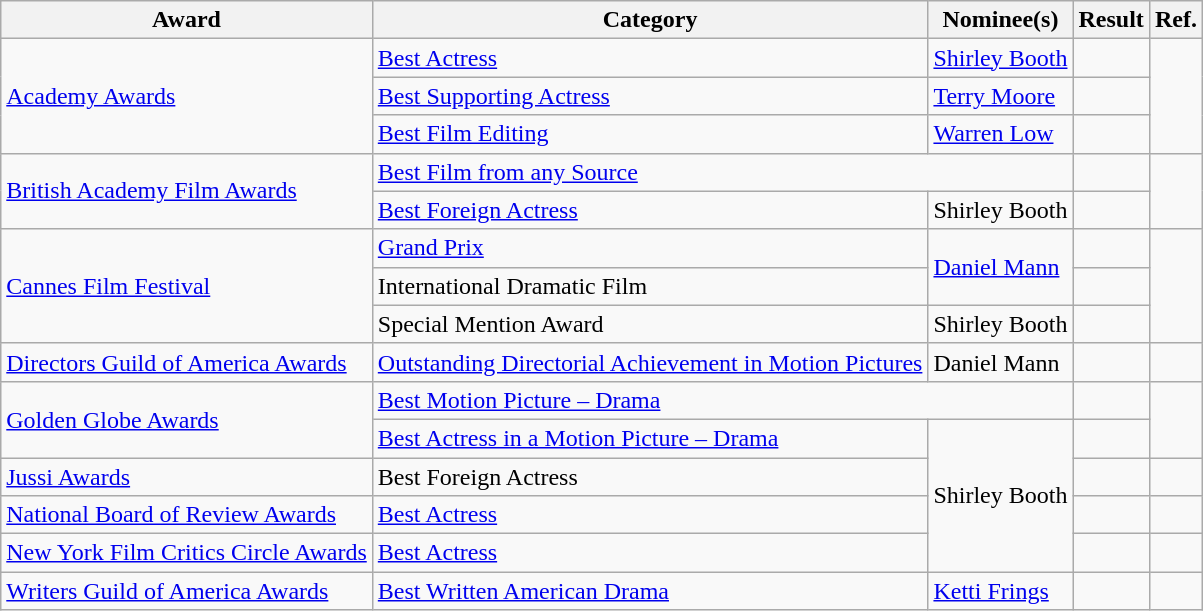<table class="wikitable plainrowheaders">
<tr>
<th>Award</th>
<th>Category</th>
<th>Nominee(s)</th>
<th>Result</th>
<th>Ref.</th>
</tr>
<tr>
<td rowspan="3"><a href='#'>Academy Awards</a></td>
<td><a href='#'>Best Actress</a></td>
<td><a href='#'>Shirley Booth</a></td>
<td></td>
<td align="center" rowspan="3"> <br> </td>
</tr>
<tr>
<td><a href='#'>Best Supporting Actress</a></td>
<td><a href='#'>Terry Moore</a></td>
<td></td>
</tr>
<tr>
<td><a href='#'>Best Film Editing</a></td>
<td><a href='#'>Warren Low</a></td>
<td></td>
</tr>
<tr>
<td rowspan="2"><a href='#'>British Academy Film Awards</a></td>
<td colspan="2"><a href='#'>Best Film from any Source</a></td>
<td></td>
<td align="center" rowspan="2"></td>
</tr>
<tr>
<td><a href='#'>Best Foreign Actress</a></td>
<td>Shirley Booth</td>
<td></td>
</tr>
<tr>
<td rowspan="3"><a href='#'>Cannes Film Festival</a></td>
<td><a href='#'>Grand Prix</a></td>
<td rowspan="2"><a href='#'>Daniel Mann</a></td>
<td></td>
<td align="center" rowspan="3"></td>
</tr>
<tr>
<td>International Dramatic Film</td>
<td></td>
</tr>
<tr>
<td>Special Mention Award</td>
<td>Shirley Booth</td>
<td></td>
</tr>
<tr>
<td><a href='#'>Directors Guild of America Awards</a></td>
<td><a href='#'>Outstanding Directorial Achievement in Motion Pictures</a></td>
<td>Daniel Mann</td>
<td></td>
<td align="center"></td>
</tr>
<tr>
<td rowspan="2"><a href='#'>Golden Globe Awards</a></td>
<td colspan="2"><a href='#'>Best Motion Picture – Drama</a></td>
<td></td>
<td align="center" rowspan="2"></td>
</tr>
<tr>
<td><a href='#'>Best Actress in a Motion Picture – Drama</a></td>
<td rowspan="4">Shirley Booth</td>
<td></td>
</tr>
<tr>
<td><a href='#'>Jussi Awards</a></td>
<td>Best Foreign Actress</td>
<td></td>
<td align="center"></td>
</tr>
<tr>
<td><a href='#'>National Board of Review Awards</a></td>
<td><a href='#'>Best Actress</a></td>
<td></td>
<td align="center"></td>
</tr>
<tr>
<td><a href='#'>New York Film Critics Circle Awards</a></td>
<td><a href='#'>Best Actress</a></td>
<td></td>
<td align="center"></td>
</tr>
<tr>
<td><a href='#'>Writers Guild of America Awards</a></td>
<td><a href='#'>Best Written American Drama</a></td>
<td><a href='#'>Ketti Frings</a></td>
<td></td>
<td align="center"></td>
</tr>
</table>
